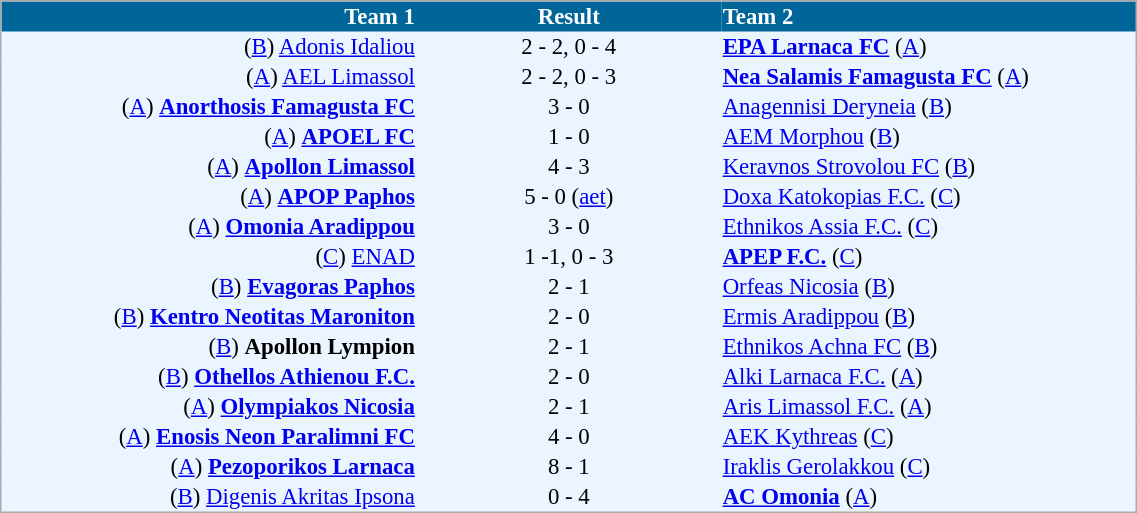<table cellspacing="0" style="background: #EBF5FF; border: 1px #aaa solid; border-collapse: collapse; font-size: 95%;" width=60%>
<tr bgcolor=#006699 style="color:white;">
<th width=30% align="right">Team 1</th>
<th width=22% align="center">Result</th>
<th width=30% align="left">Team 2</th>
</tr>
<tr>
<td align=right>(<a href='#'>B</a>) <a href='#'>Adonis Idaliou</a></td>
<td align=center>2 - 2, 0 - 4</td>
<td align=left><strong><a href='#'>EPA Larnaca FC</a></strong> (<a href='#'>A</a>)</td>
</tr>
<tr>
<td align=right>(<a href='#'>A</a>) <a href='#'>AEL Limassol</a></td>
<td align=center>2 - 2, 0 - 3</td>
<td align=left><strong><a href='#'>Nea Salamis Famagusta FC</a></strong> (<a href='#'>A</a>)</td>
</tr>
<tr>
<td align=right>(<a href='#'>A</a>) <strong><a href='#'>Anorthosis Famagusta FC</a></strong></td>
<td align=center>3 - 0</td>
<td align=left><a href='#'>Anagennisi Deryneia</a> (<a href='#'>B</a>)</td>
</tr>
<tr>
<td align=right>(<a href='#'>A</a>) <strong><a href='#'>APOEL FC</a></strong></td>
<td align=center>1 - 0</td>
<td align=left><a href='#'>AEM Morphou</a> (<a href='#'>B</a>)</td>
</tr>
<tr>
<td align=right>(<a href='#'>A</a>) <strong><a href='#'>Apollon Limassol</a></strong></td>
<td align=center>4 - 3</td>
<td align=left><a href='#'>Keravnos Strovolou FC</a> (<a href='#'>B</a>)</td>
</tr>
<tr>
<td align=right>(<a href='#'>A</a>) <strong><a href='#'>APOP Paphos</a></strong></td>
<td align=center>5 - 0 (<a href='#'>aet</a>)</td>
<td align=left><a href='#'>Doxa Katokopias F.C.</a> (<a href='#'>C</a>)</td>
</tr>
<tr>
<td align=right>(<a href='#'>A</a>) <strong><a href='#'>Omonia Aradippou</a></strong></td>
<td align=center>3 - 0</td>
<td align=left><a href='#'>Ethnikos Assia F.C.</a> (<a href='#'>C</a>)</td>
</tr>
<tr>
<td align=right>(<a href='#'>C</a>) <a href='#'>ENAD</a></td>
<td align=center>1 -1, 0 - 3</td>
<td align=left><strong><a href='#'>APEP F.C.</a></strong> (<a href='#'>C</a>)</td>
</tr>
<tr>
<td align=right>(<a href='#'>B</a>) <strong><a href='#'>Evagoras Paphos</a></strong></td>
<td align=center>2 - 1</td>
<td align=left><a href='#'>Orfeas Nicosia</a> (<a href='#'>B</a>)</td>
</tr>
<tr>
<td align=right>(<a href='#'>B</a>) <strong><a href='#'>Kentro Neotitas Maroniton</a></strong></td>
<td align=center>2 - 0</td>
<td align=left><a href='#'>Ermis Aradippou</a> (<a href='#'>B</a>)</td>
</tr>
<tr>
<td align=right>(<a href='#'>B</a>) <strong>Apollon Lympion</strong></td>
<td align=center>2 - 1</td>
<td align=left><a href='#'>Ethnikos Achna FC</a> (<a href='#'>B</a>)</td>
</tr>
<tr>
<td align=right>(<a href='#'>B</a>) <strong><a href='#'>Othellos Athienou F.C.</a></strong></td>
<td align=center>2 - 0</td>
<td align=left><a href='#'>Alki Larnaca F.C.</a> (<a href='#'>A</a>)</td>
</tr>
<tr>
<td align=right>(<a href='#'>A</a>) <strong><a href='#'>Olympiakos Nicosia</a></strong></td>
<td align=center>2 - 1</td>
<td align=left><a href='#'>Aris Limassol F.C.</a> (<a href='#'>A</a>)</td>
</tr>
<tr>
<td align=right>(<a href='#'>A</a>) <strong><a href='#'>Enosis Neon Paralimni FC</a></strong></td>
<td align=center>4 - 0</td>
<td align=left><a href='#'>AEK Kythreas</a> (<a href='#'>C</a>)</td>
</tr>
<tr>
<td align=right>(<a href='#'>A</a>) <strong><a href='#'>Pezoporikos Larnaca</a></strong></td>
<td align=center>8 - 1</td>
<td align=left><a href='#'>Iraklis Gerolakkou</a> (<a href='#'>C</a>)</td>
</tr>
<tr>
<td align=right>(<a href='#'>B</a>) <a href='#'>Digenis Akritas Ipsona</a></td>
<td align=center>0 - 4</td>
<td align=left><strong><a href='#'>AC Omonia</a></strong> (<a href='#'>A</a>)</td>
</tr>
<tr>
</tr>
</table>
